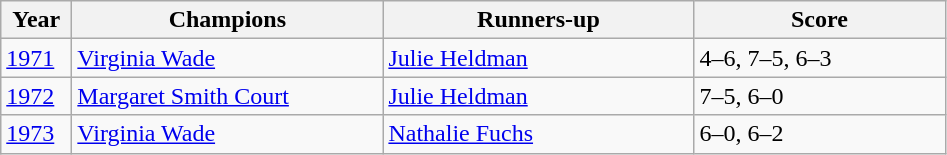<table class="wikitable">
<tr>
<th style="width:40px">Year</th>
<th style="width:200px">Champions</th>
<th style="width:200px">Runners-up</th>
<th style="width:160px" class="unsortable">Score</th>
</tr>
<tr>
<td><a href='#'>1971</a></td>
<td> <a href='#'>Virginia Wade</a></td>
<td> <a href='#'>Julie Heldman</a></td>
<td>4–6, 7–5, 6–3</td>
</tr>
<tr>
<td><a href='#'>1972</a></td>
<td> <a href='#'>Margaret Smith Court</a></td>
<td> <a href='#'>Julie Heldman</a></td>
<td>7–5, 6–0</td>
</tr>
<tr>
<td><a href='#'>1973</a></td>
<td> <a href='#'>Virginia Wade</a></td>
<td> <a href='#'>Nathalie Fuchs</a></td>
<td>6–0, 6–2</td>
</tr>
</table>
